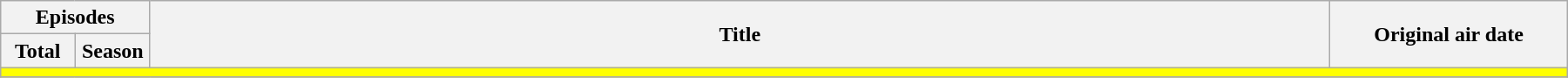<table class="wikitable" style="width:95%; margin:auto; background:#FFFFFF;">
<tr>
<th width="100px" colspan="2">Episodes</th>
<th rowspan="2">Title</th>
<th width="175px" rowspan="2">Original air date</th>
</tr>
<tr>
<th width="50px">Total</th>
<th width="50px">Season</th>
</tr>
<tr>
<td colspan="4" bgcolor="#FFFF00"></td>
</tr>
<tr>
</tr>
</table>
